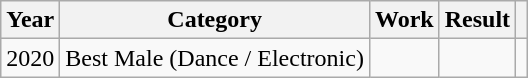<table class="wikitable">
<tr>
<th>Year</th>
<th>Category</th>
<th>Work</th>
<th>Result</th>
<th></th>
</tr>
<tr>
<td>2020</td>
<td>Best Male (Dance / Electronic)</td>
<td></td>
<td></td>
<td></td>
</tr>
</table>
